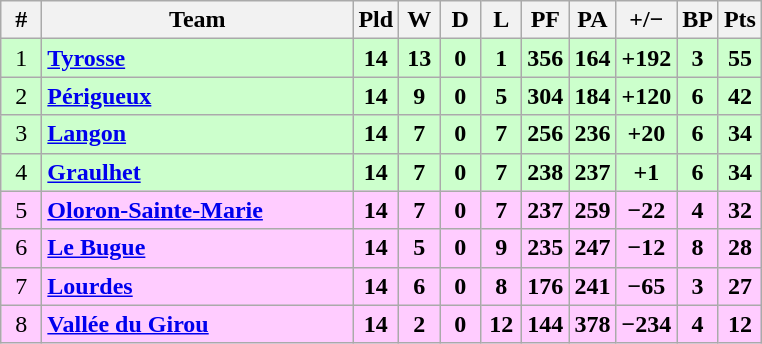<table class="wikitable" style="text-align: center;">
<tr>
<th width="20">#</th>
<th width="200">Team</th>
<th width="20">Pld</th>
<th width="20">W</th>
<th width="20">D</th>
<th width="20">L</th>
<th width="20">PF</th>
<th width="20">PA</th>
<th width="25">+/−</th>
<th width="20">BP</th>
<th width="20">Pts</th>
</tr>
<tr bgcolor=#ccffcc align=center>
<td>1</td>
<td align=left><strong><a href='#'>Tyrosse</a></strong></td>
<td><strong>14</strong></td>
<td><strong>13</strong></td>
<td><strong>0</strong></td>
<td><strong>1</strong></td>
<td><strong>356</strong></td>
<td><strong>164</strong></td>
<td><strong>+192</strong></td>
<td><strong>3</strong></td>
<td><strong>55</strong></td>
</tr>
<tr bgcolor=#ccffcc align=center>
<td>2</td>
<td align=left><strong><a href='#'>Périgueux</a></strong></td>
<td><strong>14</strong></td>
<td><strong>9</strong></td>
<td><strong>0</strong></td>
<td><strong>5</strong></td>
<td><strong>304</strong></td>
<td><strong>184</strong></td>
<td><strong>+120</strong></td>
<td><strong>6</strong></td>
<td><strong>42</strong></td>
</tr>
<tr bgcolor=#ccffcc align=center>
<td>3</td>
<td align=left><strong><a href='#'>Langon</a></strong></td>
<td><strong>14</strong></td>
<td><strong>7</strong></td>
<td><strong>0</strong></td>
<td><strong>7</strong></td>
<td><strong>256</strong></td>
<td><strong>236</strong></td>
<td><strong>+20</strong></td>
<td><strong>6</strong></td>
<td><strong>34</strong></td>
</tr>
<tr bgcolor=#ccffcc align=center>
<td>4</td>
<td align=left><strong><a href='#'>Graulhet</a></strong></td>
<td><strong>14</strong></td>
<td><strong>7</strong></td>
<td><strong>0</strong></td>
<td><strong>7</strong></td>
<td><strong>238</strong></td>
<td><strong>237</strong></td>
<td><strong>+1</strong></td>
<td><strong>6</strong></td>
<td><strong>34</strong></td>
</tr>
<tr bgcolor=#ffccff align=center>
<td>5</td>
<td align=left><strong><a href='#'>Oloron-Sainte-Marie</a></strong></td>
<td><strong>14</strong></td>
<td><strong>7</strong></td>
<td><strong>0</strong></td>
<td><strong>7</strong></td>
<td><strong>237</strong></td>
<td><strong>259</strong></td>
<td><strong>−22</strong></td>
<td><strong>4</strong></td>
<td><strong>32</strong></td>
</tr>
<tr bgcolor=#ffccff align=center>
<td>6</td>
<td align=left><strong><a href='#'>Le Bugue</a></strong></td>
<td><strong>14</strong></td>
<td><strong>5</strong></td>
<td><strong>0</strong></td>
<td><strong>9</strong></td>
<td><strong>235</strong></td>
<td><strong>247</strong></td>
<td><strong>−12</strong></td>
<td><strong>8</strong></td>
<td><strong>28</strong></td>
</tr>
<tr bgcolor=#ffccff align=center>
<td>7</td>
<td align=left><strong><a href='#'>Lourdes</a></strong></td>
<td><strong>14</strong></td>
<td><strong>6</strong></td>
<td><strong>0</strong></td>
<td><strong>8</strong></td>
<td><strong>176</strong></td>
<td><strong>241</strong></td>
<td><strong>−65</strong></td>
<td><strong>3</strong></td>
<td><strong>27</strong></td>
</tr>
<tr bgcolor=#ffccff align=center>
<td>8</td>
<td align=left><strong><a href='#'>Vallée du Girou</a></strong></td>
<td><strong>14</strong></td>
<td><strong>2</strong></td>
<td><strong>0</strong></td>
<td><strong>12</strong></td>
<td><strong>144</strong></td>
<td><strong>378</strong></td>
<td><strong>−234</strong></td>
<td><strong>4</strong></td>
<td><strong>12</strong></td>
</tr>
</table>
